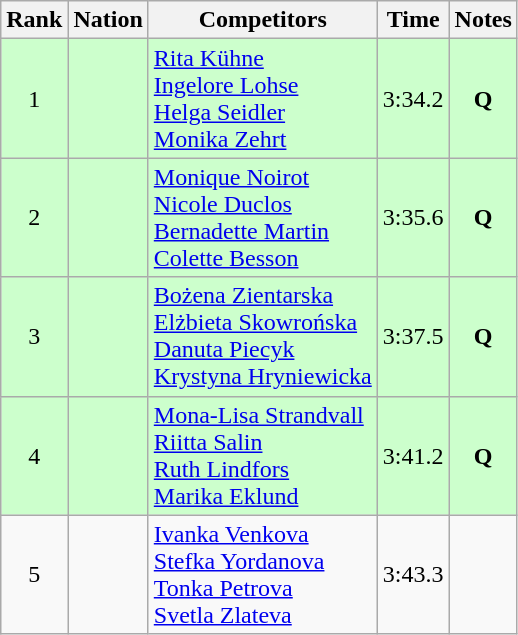<table class="wikitable sortable" style="text-align:center">
<tr>
<th>Rank</th>
<th>Nation</th>
<th>Competitors</th>
<th>Time</th>
<th>Notes</th>
</tr>
<tr bgcolor=ccffcc>
<td>1</td>
<td align=left></td>
<td align=left><a href='#'>Rita Kühne</a><br><a href='#'>Ingelore Lohse</a><br><a href='#'>Helga Seidler</a><br><a href='#'>Monika Zehrt</a></td>
<td>3:34.2</td>
<td><strong>Q</strong></td>
</tr>
<tr bgcolor=ccffcc>
<td>2</td>
<td align=left></td>
<td align=left><a href='#'>Monique Noirot</a><br><a href='#'>Nicole Duclos</a><br><a href='#'>Bernadette Martin</a><br><a href='#'>Colette Besson</a></td>
<td>3:35.6</td>
<td><strong>Q</strong></td>
</tr>
<tr bgcolor=ccffcc>
<td>3</td>
<td align=left></td>
<td align=left><a href='#'>Bożena Zientarska</a><br><a href='#'>Elżbieta Skowrońska</a><br><a href='#'>Danuta Piecyk</a><br><a href='#'>Krystyna Hryniewicka</a></td>
<td>3:37.5</td>
<td><strong>Q</strong></td>
</tr>
<tr bgcolor=ccffcc>
<td>4</td>
<td align=left></td>
<td align=left><a href='#'>Mona-Lisa Strandvall</a><br><a href='#'>Riitta Salin</a><br><a href='#'>Ruth Lindfors</a><br><a href='#'>Marika Eklund</a></td>
<td>3:41.2</td>
<td><strong>Q</strong></td>
</tr>
<tr>
<td>5</td>
<td align=left></td>
<td align=left><a href='#'>Ivanka Venkova</a><br><a href='#'>Stefka Yordanova</a><br><a href='#'>Tonka Petrova</a><br><a href='#'>Svetla Zlateva</a></td>
<td>3:43.3</td>
<td></td>
</tr>
</table>
